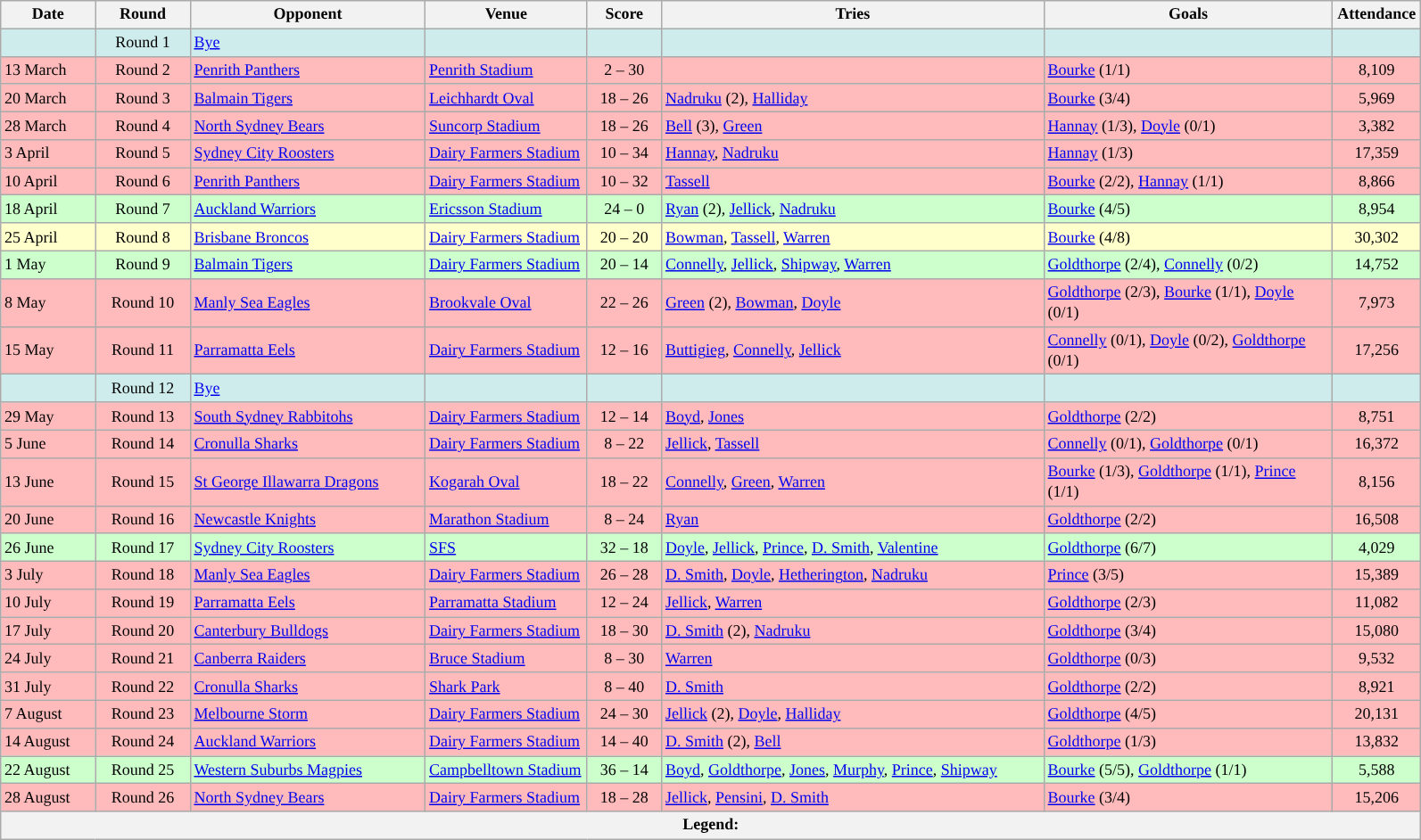<table class="wikitable" style="font-size:75%;">
<tr>
<th style="width:65px;">Date</th>
<th style="width:65px;">Round</th>
<th style="width:170px;">Opponent</th>
<th style="width:115px;">Venue</th>
<th style="width:50px;">Score</th>
<th style="width:280px;">Tries</th>
<th style="width:210px;">Goals</th>
<th style="width:60px;">Attendance</th>
</tr>
<tr style="background:#cfecec;">
<td></td>
<td style="text-align:center;">Round 1</td>
<td><a href='#'>Bye</a></td>
<td></td>
<td></td>
<td></td>
<td></td>
<td></td>
</tr>
<tr style="background:#FFBBBB">
<td>13 March</td>
<td style="text-align:center;">Round 2</td>
<td> <a href='#'>Penrith Panthers</a></td>
<td><a href='#'>Penrith Stadium</a></td>
<td style="text-align:center;">2 – 30</td>
<td></td>
<td><a href='#'>Bourke</a> (1/1)</td>
<td style="text-align:center;">8,109</td>
</tr>
<tr style="background:#FFBBBB">
<td>20 March</td>
<td style="text-align:center;">Round 3</td>
<td> <a href='#'>Balmain Tigers</a></td>
<td><a href='#'>Leichhardt Oval</a></td>
<td style="text-align:center;">18 – 26</td>
<td><a href='#'>Nadruku</a> (2), <a href='#'>Halliday</a></td>
<td><a href='#'>Bourke</a> (3/4)</td>
<td style="text-align:center;">5,969</td>
</tr>
<tr style="background:#FFBBBB">
<td>28 March</td>
<td style="text-align:center;">Round 4</td>
<td> <a href='#'>North Sydney Bears</a></td>
<td><a href='#'>Suncorp Stadium</a></td>
<td style="text-align:center;">18 – 26</td>
<td><a href='#'>Bell</a> (3), <a href='#'>Green</a></td>
<td><a href='#'>Hannay</a> (1/3), <a href='#'>Doyle</a> (0/1)</td>
<td style="text-align:center;">3,382</td>
</tr>
<tr style="background:#FFBBBB">
<td>3 April</td>
<td style="text-align:center;">Round 5</td>
<td> <a href='#'>Sydney City Roosters</a></td>
<td><a href='#'>Dairy Farmers Stadium</a></td>
<td style="text-align:center;">10 – 34</td>
<td><a href='#'>Hannay</a>, <a href='#'>Nadruku</a></td>
<td><a href='#'>Hannay</a> (1/3)</td>
<td style="text-align:center;">17,359</td>
</tr>
<tr style="background:#FFBBBB">
<td>10 April</td>
<td style="text-align:center;">Round 6</td>
<td> <a href='#'>Penrith Panthers</a></td>
<td><a href='#'>Dairy Farmers Stadium</a></td>
<td style="text-align:center;">10 – 32</td>
<td><a href='#'>Tassell</a></td>
<td><a href='#'>Bourke</a> (2/2), <a href='#'>Hannay</a> (1/1)</td>
<td style="text-align:center;">8,866</td>
</tr>
<tr style="background:#CCFFCC">
<td>18 April</td>
<td style="text-align:center;">Round 7</td>
<td> <a href='#'>Auckland Warriors</a></td>
<td><a href='#'>Ericsson Stadium</a></td>
<td style="text-align:center;">24 – 0</td>
<td><a href='#'>Ryan</a> (2), <a href='#'>Jellick</a>, <a href='#'>Nadruku</a></td>
<td><a href='#'>Bourke</a> (4/5)</td>
<td style="text-align:center;">8,954</td>
</tr>
<tr style="background:#FFFFCC">
<td>25 April</td>
<td style="text-align:center;">Round 8</td>
<td> <a href='#'>Brisbane Broncos</a></td>
<td><a href='#'>Dairy Farmers Stadium</a></td>
<td style="text-align:center;">20 – 20</td>
<td><a href='#'>Bowman</a>, <a href='#'>Tassell</a>, <a href='#'>Warren</a></td>
<td><a href='#'>Bourke</a> (4/8)</td>
<td style="text-align:center;">30,302</td>
</tr>
<tr style="background:#CCFFCC">
<td>1 May</td>
<td style="text-align:center;">Round 9</td>
<td> <a href='#'>Balmain Tigers</a></td>
<td><a href='#'>Dairy Farmers Stadium</a></td>
<td style="text-align:center;">20 – 14</td>
<td><a href='#'>Connelly</a>, <a href='#'>Jellick</a>, <a href='#'>Shipway</a>, <a href='#'>Warren</a></td>
<td><a href='#'>Goldthorpe</a> (2/4), <a href='#'>Connelly</a> (0/2)</td>
<td style="text-align:center;">14,752</td>
</tr>
<tr style="background:#FFBBBB">
<td>8 May</td>
<td style="text-align:center;">Round 10</td>
<td> <a href='#'>Manly Sea Eagles</a></td>
<td><a href='#'>Brookvale Oval</a></td>
<td style="text-align:center;">22 – 26</td>
<td><a href='#'>Green</a> (2), <a href='#'>Bowman</a>, <a href='#'>Doyle</a></td>
<td><a href='#'>Goldthorpe</a> (2/3), <a href='#'>Bourke</a> (1/1), <a href='#'>Doyle</a> (0/1)</td>
<td style="text-align:center;">7,973</td>
</tr>
<tr style="background:#FFBBBB">
<td>15 May</td>
<td style="text-align:center;">Round 11</td>
<td> <a href='#'>Parramatta Eels</a></td>
<td><a href='#'>Dairy Farmers Stadium</a></td>
<td style="text-align:center;">12 – 16</td>
<td><a href='#'>Buttigieg</a>, <a href='#'>Connelly</a>, <a href='#'>Jellick</a></td>
<td><a href='#'>Connelly</a> (0/1), <a href='#'>Doyle</a> (0/2), <a href='#'>Goldthorpe</a> (0/1)</td>
<td style="text-align:center;">17,256</td>
</tr>
<tr style="background:#cfecec;">
<td></td>
<td style="text-align:center;">Round 12</td>
<td><a href='#'>Bye</a></td>
<td></td>
<td></td>
<td></td>
<td></td>
<td></td>
</tr>
<tr style="background:#FFBBBB">
<td>29 May</td>
<td style="text-align:center;">Round 13</td>
<td> <a href='#'>South Sydney Rabbitohs</a></td>
<td><a href='#'>Dairy Farmers Stadium</a></td>
<td style="text-align:center;">12 – 14</td>
<td><a href='#'>Boyd</a>, <a href='#'>Jones</a></td>
<td><a href='#'>Goldthorpe</a> (2/2)</td>
<td style="text-align:center;">8,751</td>
</tr>
<tr style="background:#FFBBBB">
<td>5 June</td>
<td style="text-align:center;">Round 14</td>
<td> <a href='#'>Cronulla Sharks</a></td>
<td><a href='#'>Dairy Farmers Stadium</a></td>
<td style="text-align:center;">8 – 22</td>
<td><a href='#'>Jellick</a>, <a href='#'>Tassell</a></td>
<td><a href='#'>Connelly</a> (0/1), <a href='#'>Goldthorpe</a> (0/1)</td>
<td style="text-align:center;">16,372</td>
</tr>
<tr style="background:#FFBBBB">
<td>13 June</td>
<td style="text-align:center;">Round 15</td>
<td> <a href='#'>St George Illawarra Dragons</a></td>
<td><a href='#'>Kogarah Oval</a></td>
<td style="text-align:center;">18 – 22</td>
<td><a href='#'>Connelly</a>, <a href='#'>Green</a>, <a href='#'>Warren</a></td>
<td><a href='#'>Bourke</a> (1/3), <a href='#'>Goldthorpe</a> (1/1), <a href='#'>Prince</a> (1/1)</td>
<td style="text-align:center;">8,156</td>
</tr>
<tr style="background:#FFBBBB">
<td>20 June</td>
<td style="text-align:center;">Round 16</td>
<td> <a href='#'>Newcastle Knights</a></td>
<td><a href='#'>Marathon Stadium</a></td>
<td style="text-align:center;">8 – 24</td>
<td><a href='#'>Ryan</a></td>
<td><a href='#'>Goldthorpe</a> (2/2)</td>
<td style="text-align:center;">16,508</td>
</tr>
<tr style="background:#CCFFCC">
<td>26 June</td>
<td style="text-align:center;">Round 17</td>
<td> <a href='#'>Sydney City Roosters</a></td>
<td><a href='#'>SFS</a></td>
<td style="text-align:center;">32 – 18</td>
<td><a href='#'>Doyle</a>, <a href='#'>Jellick</a>, <a href='#'>Prince</a>, <a href='#'>D. Smith</a>, <a href='#'>Valentine</a></td>
<td><a href='#'>Goldthorpe</a> (6/7)</td>
<td style="text-align:center;">4,029</td>
</tr>
<tr style="background:#FFBBBB">
<td>3 July</td>
<td style="text-align:center;">Round 18</td>
<td> <a href='#'>Manly Sea Eagles</a></td>
<td><a href='#'>Dairy Farmers Stadium</a></td>
<td style="text-align:center;">26 – 28</td>
<td><a href='#'>D. Smith</a>, <a href='#'>Doyle</a>, <a href='#'>Hetherington</a>, <a href='#'>Nadruku</a></td>
<td><a href='#'>Prince</a> (3/5)</td>
<td style="text-align:center;">15,389</td>
</tr>
<tr style="background:#FFBBBB">
<td>10 July</td>
<td style="text-align:center;">Round 19</td>
<td> <a href='#'>Parramatta Eels</a></td>
<td><a href='#'>Parramatta Stadium</a></td>
<td style="text-align:center;">12 – 24</td>
<td><a href='#'>Jellick</a>, <a href='#'>Warren</a></td>
<td><a href='#'>Goldthorpe</a> (2/3)</td>
<td style="text-align:center;">11,082</td>
</tr>
<tr style="background:#FFBBBB">
<td>17 July</td>
<td style="text-align:center;">Round 20</td>
<td> <a href='#'>Canterbury Bulldogs</a></td>
<td><a href='#'>Dairy Farmers Stadium</a></td>
<td style="text-align:center;">18 – 30</td>
<td><a href='#'>D. Smith</a> (2), <a href='#'>Nadruku</a></td>
<td><a href='#'>Goldthorpe</a> (3/4)</td>
<td style="text-align:center;">15,080</td>
</tr>
<tr style="background:#FFBBBB">
<td>24 July</td>
<td style="text-align:center;">Round 21</td>
<td> <a href='#'>Canberra Raiders</a></td>
<td><a href='#'>Bruce Stadium</a></td>
<td style="text-align:center;">8 – 30</td>
<td><a href='#'>Warren</a></td>
<td><a href='#'>Goldthorpe</a> (0/3)</td>
<td style="text-align:center;">9,532</td>
</tr>
<tr style="background:#FFBBBB">
<td>31 July</td>
<td style="text-align:center;">Round 22</td>
<td> <a href='#'>Cronulla Sharks</a></td>
<td><a href='#'>Shark Park</a></td>
<td style="text-align:center;">8 – 40</td>
<td><a href='#'>D. Smith</a></td>
<td><a href='#'>Goldthorpe</a> (2/2)</td>
<td style="text-align:center;">8,921</td>
</tr>
<tr style="background:#FFBBBB">
<td>7 August</td>
<td style="text-align:center;">Round 23</td>
<td> <a href='#'>Melbourne Storm</a></td>
<td><a href='#'>Dairy Farmers Stadium</a></td>
<td style="text-align:center;">24 – 30</td>
<td><a href='#'>Jellick</a> (2), <a href='#'>Doyle</a>, <a href='#'>Halliday</a></td>
<td><a href='#'>Goldthorpe</a> (4/5)</td>
<td style="text-align:center;">20,131</td>
</tr>
<tr style="background:#FFBBBB">
<td>14 August</td>
<td style="text-align:center;">Round 24</td>
<td> <a href='#'>Auckland Warriors</a></td>
<td><a href='#'>Dairy Farmers Stadium</a></td>
<td style="text-align:center;">14 – 40</td>
<td><a href='#'>D. Smith</a> (2), <a href='#'>Bell</a></td>
<td><a href='#'>Goldthorpe</a> (1/3)</td>
<td style="text-align:center;">13,832</td>
</tr>
<tr style="background:#CCFFCC">
<td>22 August</td>
<td style="text-align:center;">Round 25</td>
<td> <a href='#'>Western Suburbs Magpies</a></td>
<td><a href='#'>Campbelltown Stadium</a></td>
<td style="text-align:center;">36 – 14</td>
<td><a href='#'>Boyd</a>, <a href='#'>Goldthorpe</a>, <a href='#'>Jones</a>, <a href='#'>Murphy</a>, <a href='#'>Prince</a>, <a href='#'>Shipway</a></td>
<td><a href='#'>Bourke</a> (5/5), <a href='#'>Goldthorpe</a> (1/1)</td>
<td style="text-align:center;">5,588</td>
</tr>
<tr style="background:#FFBBBB">
<td>28 August</td>
<td style="text-align:center;">Round 26</td>
<td> <a href='#'>North Sydney Bears</a></td>
<td><a href='#'>Dairy Farmers Stadium</a></td>
<td style="text-align:center;">18 – 28</td>
<td><a href='#'>Jellick</a>, <a href='#'>Pensini</a>, <a href='#'>D. Smith</a></td>
<td><a href='#'>Bourke</a> (3/4)</td>
<td style="text-align:center;">15,206</td>
</tr>
<tr>
<th colspan="11"><strong>Legend</strong>:    </th>
</tr>
</table>
